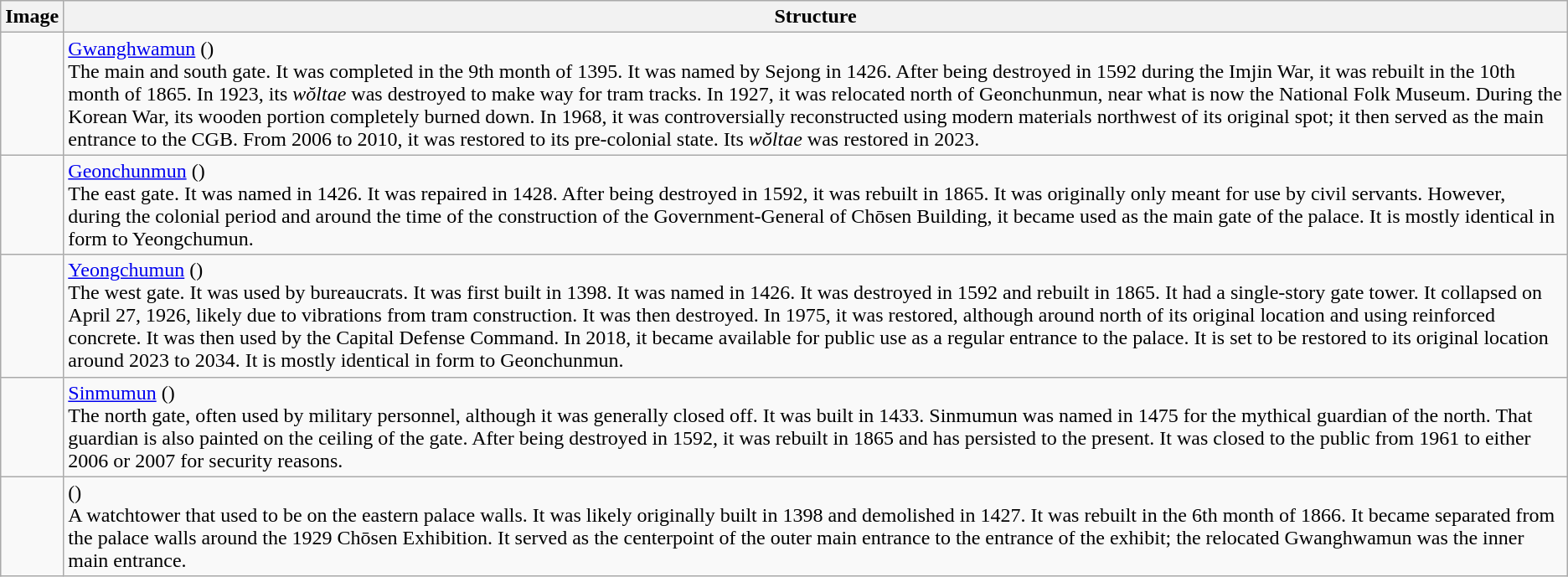<table class="wikitable">
<tr>
<th>Image</th>
<th>Structure</th>
</tr>
<tr>
<td></td>
<td><a href='#'>Gwanghwamun</a> ()<br>The main and south gate. It was completed in the 9th month of 1395. It was named by Sejong in 1426. After being destroyed in 1592 during the Imjin War, it was rebuilt in the 10th month of 1865. In 1923, its <em>wŏltae</em> was destroyed to make way for tram tracks. In 1927, it was relocated north of Geonchunmun, near what is now the National Folk Museum. During the Korean War, its wooden portion completely burned down. In 1968, it was controversially reconstructed using modern materials northwest of its original spot; it then served as the main entrance to the CGB. From 2006 to 2010, it was restored to its pre-colonial state. Its <em>wŏltae</em> was restored in 2023.</td>
</tr>
<tr>
<td></td>
<td><a href='#'>Geonchunmun</a> ()<br>The east gate. It was named in 1426. It was repaired in 1428. After being destroyed in 1592, it was rebuilt in 1865. It was originally only meant for use by civil servants. However, during the colonial period and around the time of the construction of the Government-General of Chōsen Building, it became used as the main gate of the palace. It is mostly identical in form to Yeongchumun.</td>
</tr>
<tr>
<td></td>
<td><a href='#'>Yeongchumun</a> ()<br>The west gate. It was used by bureaucrats. It was first built in 1398. It was named in 1426. It was destroyed in 1592 and rebuilt in 1865. It had a single-story gate tower. It collapsed on April 27, 1926, likely due to vibrations from tram construction. It was then destroyed. In 1975, it was restored, although around  north of its original location and using reinforced concrete. It was then used by the Capital Defense Command. In 2018, it became available for public use as a regular entrance to the palace. It is set to be restored to its original location around 2023 to 2034. It is mostly identical in form to Geonchunmun.</td>
</tr>
<tr>
<td></td>
<td><a href='#'>Sinmumun</a> ()<br>The north gate, often used by military personnel, although it was generally closed off. It was built in 1433. Sinmumun was named in 1475 for the mythical guardian of the north. That guardian is also painted on the ceiling of the gate. After being destroyed in 1592, it was rebuilt in 1865 and has persisted to the present. It was closed to the public from 1961 to either 2006 or 2007 for security reasons.</td>
</tr>
<tr>
<td></td>
<td> ()<br>A watchtower that used to be on the eastern palace walls. It was likely originally built in 1398 and demolished in 1427. It was rebuilt in the 6th month of 1866. It became separated from the palace walls around the 1929 Chōsen Exhibition. It served as the centerpoint of the outer main entrance to the entrance of the exhibit; the relocated Gwanghwamun was the inner main entrance.</td>
</tr>
</table>
